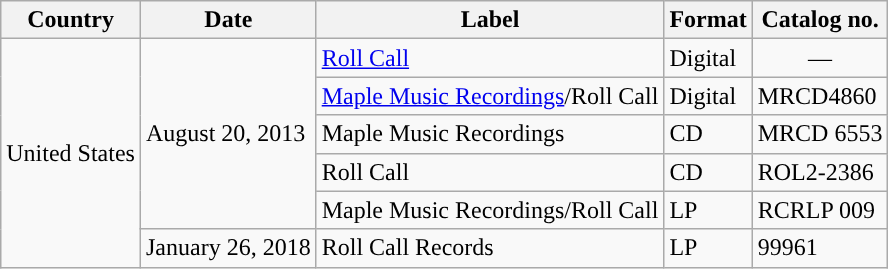<table class="wikitable plainrowheaders">
<tr>
<th>Country</th>
<th>Date</th>
<th>Label</th>
<th>Format</th>
<th>Catalog no.</th>
</tr>
<tr>
<td scope="row" rowspan="6">United States</td>
<td scope="row" rowspan="5">August 20, 2013</td>
<td><a href='#'>Roll Call</a></td>
<td>Digital</td>
<td style="text-align:center;">—</td>
</tr>
<tr>
<td><a href='#'>Maple Music Recordings</a>/Roll Call</td>
<td>Digital</td>
<td>MRCD4860</td>
</tr>
<tr>
<td>Maple Music Recordings</td>
<td>CD</td>
<td>MRCD 6553</td>
</tr>
<tr>
<td>Roll Call</td>
<td>CD</td>
<td>ROL2-2386</td>
</tr>
<tr>
<td>Maple Music Recordings/Roll Call</td>
<td>LP</td>
<td>RCRLP 009</td>
</tr>
<tr>
<td>January 26, 2018</td>
<td>Roll Call Records</td>
<td>LP</td>
<td>99961</td>
</tr>
</table>
